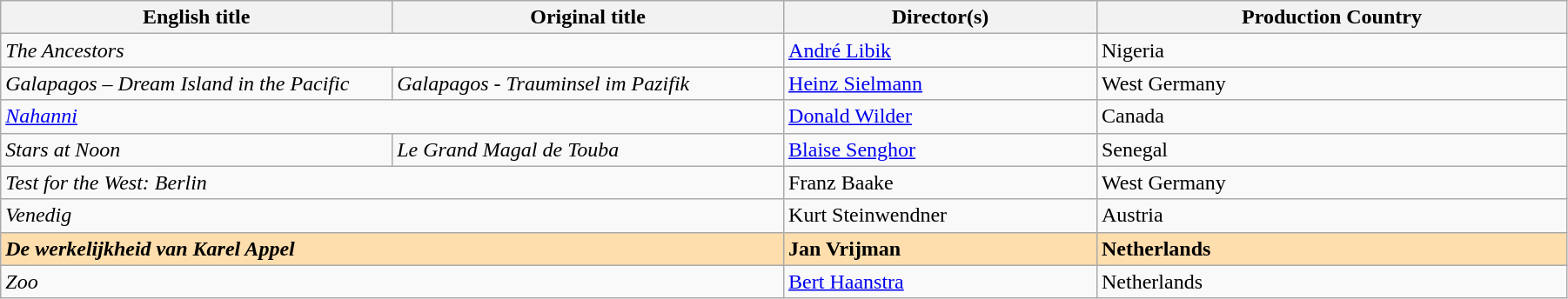<table class="wikitable" width="95%" cellpadding="5">
<tr>
<th width="25%">English title</th>
<th width="25%">Original title</th>
<th width="20%">Director(s)</th>
<th width="30%">Production Country</th>
</tr>
<tr>
<td colspan="2"><em>The Ancestors</em></td>
<td><a href='#'>André Libik</a></td>
<td>Nigeria</td>
</tr>
<tr>
<td><em>Galapagos – Dream Island in the Pacific</em></td>
<td><em>Galapagos - Trauminsel im Pazifik </em></td>
<td><a href='#'>Heinz Sielmann</a></td>
<td>West Germany</td>
</tr>
<tr>
<td colspan="2"><em><a href='#'>Nahanni</a></em></td>
<td><a href='#'>Donald Wilder</a></td>
<td>Canada</td>
</tr>
<tr>
<td><em>Stars at Noon</em></td>
<td><em>Le Grand Magal de Touba</em></td>
<td><a href='#'>Blaise Senghor</a></td>
<td>Senegal</td>
</tr>
<tr>
<td colspan="2"><em>Test for the West: Berlin</em></td>
<td>Franz Baake</td>
<td>West Germany</td>
</tr>
<tr>
<td colspan="2"><em>Venedig</em></td>
<td>Kurt Steinwendner</td>
<td>Austria</td>
</tr>
<tr style="background:#FFDEAD;">
<td colspan="2"><strong><em>De werkelijkheid van Karel Appel</em></strong></td>
<td><strong>Jan Vrijman</strong></td>
<td><strong>Netherlands</strong></td>
</tr>
<tr>
<td colspan="2"><em>Zoo</em></td>
<td><a href='#'>Bert Haanstra</a></td>
<td>Netherlands</td>
</tr>
</table>
